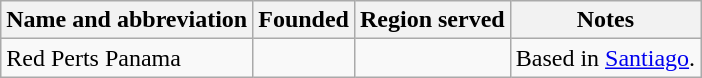<table class="wikitable sortable">
<tr>
<th>Name and abbreviation</th>
<th>Founded</th>
<th>Region served</th>
<th>Notes</th>
</tr>
<tr>
<td>Red Perts Panama</td>
<td></td>
<td></td>
<td>Based in <a href='#'>Santiago</a>.</td>
</tr>
</table>
